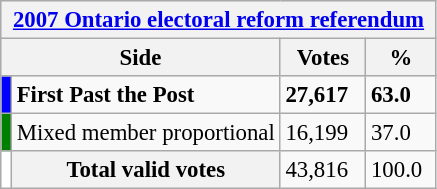<table class="wikitable" style="font-size: 95%; clear:both">
<tr style="background-color:#E9E9E9">
<th colspan=4><a href='#'>2007 Ontario electoral reform referendum</a></th>
</tr>
<tr style="background-color:#E9E9E9">
<th colspan=2 style="width: 130px">Side</th>
<th style="width: 50px">Votes</th>
<th style="width: 40px">%</th>
</tr>
<tr>
<td bgcolor="blue"></td>
<td><strong>First Past the Post</strong></td>
<td><strong>27,617</strong></td>
<td><strong>63.0</strong></td>
</tr>
<tr>
<td bgcolor="green"></td>
<td>Mixed member proportional</td>
<td>16,199</td>
<td>37.0</td>
</tr>
<tr>
<td bgcolor="white"></td>
<th>Total valid votes</th>
<td>43,816</td>
<td>100.0</td>
</tr>
</table>
